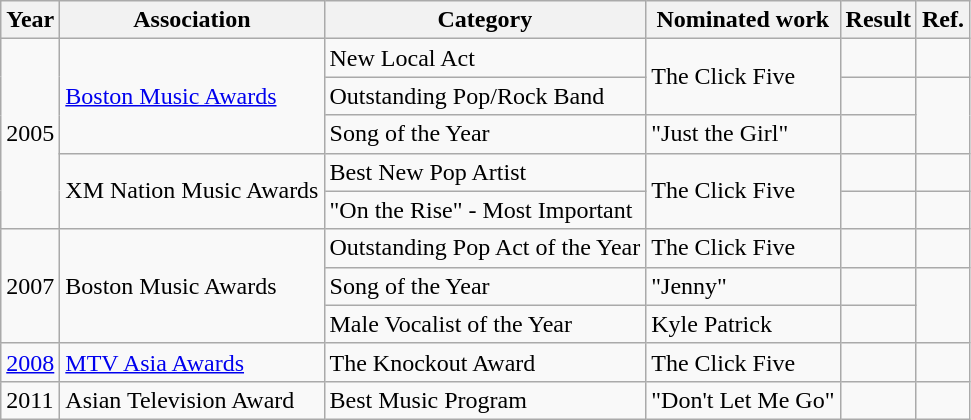<table class="wikitable sortable">
<tr>
<th>Year</th>
<th>Association</th>
<th>Category</th>
<th>Nominated work</th>
<th>Result</th>
<th>Ref.</th>
</tr>
<tr>
<td rowspan="5">2005</td>
<td rowspan="3"><a href='#'>Boston Music Awards</a></td>
<td>New Local Act</td>
<td rowspan="2">The Click Five</td>
<td></td>
<td style="text-align:center;"></td>
</tr>
<tr>
<td>Outstanding Pop/Rock Band</td>
<td></td>
<td style="text-align:center;" rowspan="2"></td>
</tr>
<tr>
<td>Song of the Year</td>
<td>"Just the Girl"</td>
<td></td>
</tr>
<tr>
<td rowspan="2">XM Nation Music Awards</td>
<td>Best New Pop Artist</td>
<td rowspan="2">The Click Five</td>
<td></td>
<td style="text-align:center;"></td>
</tr>
<tr>
<td>"On the Rise" - Most Important</td>
<td></td>
<td style="text-align:center;"></td>
</tr>
<tr>
<td rowspan="3">2007</td>
<td rowspan="3">Boston Music Awards</td>
<td>Outstanding Pop Act of the Year</td>
<td>The Click Five</td>
<td></td>
<td style="text-align:center;"></td>
</tr>
<tr>
<td>Song of the Year</td>
<td>"Jenny"</td>
<td></td>
<td style="text-align:center;" rowspan="2"></td>
</tr>
<tr>
<td>Male Vocalist of the Year</td>
<td>Kyle Patrick</td>
<td></td>
</tr>
<tr>
<td><a href='#'>2008</a></td>
<td><a href='#'>MTV Asia Awards</a></td>
<td>The Knockout Award</td>
<td>The Click Five</td>
<td></td>
<td style="text-align:center;"></td>
</tr>
<tr>
<td>2011</td>
<td>Asian Television Award</td>
<td>Best Music Program</td>
<td>"Don't Let Me Go"</td>
<td></td>
<td style="text-align:center;"></td>
</tr>
</table>
